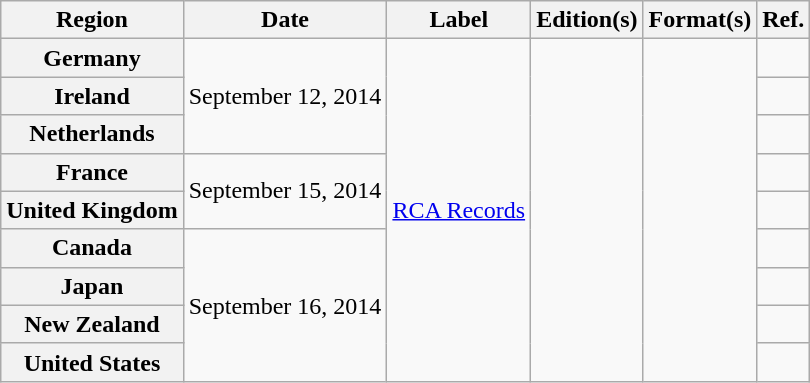<table class="wikitable plainrowheaders">
<tr>
<th scope="col">Region</th>
<th scope="col">Date</th>
<th scope="col">Label</th>
<th scope="col">Edition(s)</th>
<th scope="col">Format(s)</th>
<th scope="col">Ref.</th>
</tr>
<tr>
<th scope="row">Germany</th>
<td rowspan="3">September 12, 2014</td>
<td rowspan="9"><a href='#'>RCA Records</a></td>
<td rowspan="9"></td>
<td rowspan="9"></td>
<td></td>
</tr>
<tr>
<th scope="row">Ireland</th>
<td></td>
</tr>
<tr>
<th scope="row">Netherlands</th>
<td></td>
</tr>
<tr>
<th scope="row">France</th>
<td rowspan="2">September 15, 2014</td>
<td></td>
</tr>
<tr>
<th scope="row">United Kingdom</th>
<td></td>
</tr>
<tr>
<th scope="row">Canada</th>
<td rowspan="4">September 16, 2014</td>
<td></td>
</tr>
<tr>
<th scope="row">Japan</th>
<td></td>
</tr>
<tr>
<th scope="row">New Zealand</th>
<td></td>
</tr>
<tr>
<th scope="row">United States</th>
<td></td>
</tr>
</table>
